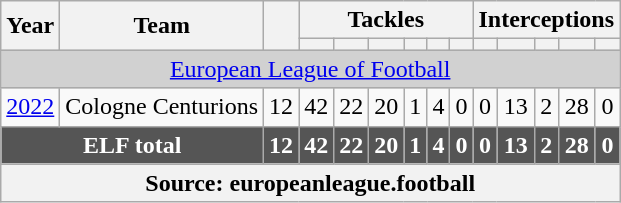<table class="wikitable" style="text-align: center;">
<tr>
<th rowspan="2">Year</th>
<th rowspan="2">Team</th>
<th rowspan="2"></th>
<th colspan="6">Tackles</th>
<th colspan="5">Interceptions</th>
</tr>
<tr>
<th></th>
<th></th>
<th></th>
<th></th>
<th></th>
<th></th>
<th></th>
<th></th>
<th></th>
<th></th>
<th></th>
</tr>
<tr>
<td colspan="15" style="background-color:#D1D1D1"><a href='#'>European League of Football</a> </td>
</tr>
<tr>
<td><a href='#'>2022</a></td>
<td>Cologne Centurions</td>
<td>12</td>
<td>42</td>
<td>22</td>
<td>20</td>
<td>1</td>
<td>4</td>
<td>0</td>
<td>0</td>
<td>13</td>
<td>2</td>
<td>28</td>
<td>0</td>
</tr>
<tr style="background:#555555; font-weight:bold; color:white;">
<td colspan="2">ELF total</td>
<td>12</td>
<td>42</td>
<td>22</td>
<td>20</td>
<td>1</td>
<td>4</td>
<td>0</td>
<td>0</td>
<td>13</td>
<td>2</td>
<td>28</td>
<td>0</td>
</tr>
<tr>
<th colspan="15">Source: europeanleague.football</th>
</tr>
</table>
